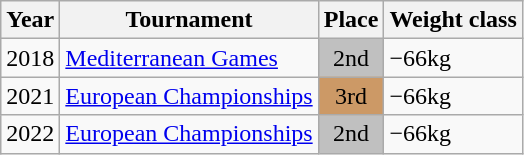<table class="wikitable">
<tr>
<th>Year</th>
<th>Tournament</th>
<th>Place</th>
<th>Weight class</th>
</tr>
<tr>
<td>2018</td>
<td><a href='#'>Mediterranean Games</a></td>
<td bgcolor="silver" align="center">2nd</td>
<td>−66kg</td>
</tr>
<tr>
<td>2021</td>
<td><a href='#'>European Championships</a></td>
<td bgcolor="cc9966" align="center">3rd</td>
<td>−66kg</td>
</tr>
<tr>
<td>2022</td>
<td><a href='#'>European Championships</a></td>
<td bgcolor="silver" align="center">2nd</td>
<td>−66kg</td>
</tr>
</table>
